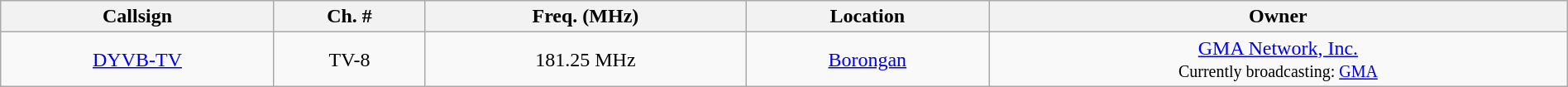<table class="wikitable" style="width:100%; text-align:center;">
<tr>
<th>Callsign</th>
<th>Ch. #</th>
<th>Freq. (MHz)</th>
<th>Location</th>
<th>Owner</th>
</tr>
<tr>
<td><a href='#'>DYVB-TV</a></td>
<td>TV-8</td>
<td>181.25 MHz</td>
<td><a href='#'>Borongan</a></td>
<td><a href='#'>GMA Network, Inc.</a><br><small>Currently broadcasting: <a href='#'>GMA</a></small></td>
</tr>
</table>
